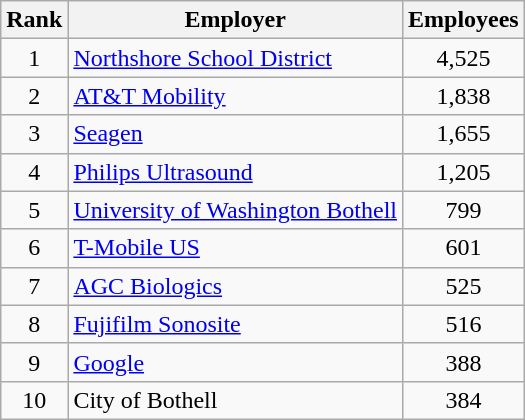<table class="wikitable" style="float:right; clear:right; margin:0 0 0.5em 1em;">
<tr>
<th>Rank</th>
<th>Employer</th>
<th>Employees</th>
</tr>
<tr>
<td align=center>1</td>
<td><a href='#'>Northshore School District</a></td>
<td align=center>4,525</td>
</tr>
<tr>
<td align=center>2</td>
<td><a href='#'>AT&T Mobility</a></td>
<td align=center>1,838</td>
</tr>
<tr>
<td align=center>3</td>
<td><a href='#'>Seagen</a></td>
<td align=center>1,655</td>
</tr>
<tr>
<td align=center>4</td>
<td><a href='#'>Philips Ultrasound</a></td>
<td align=center>1,205</td>
</tr>
<tr>
<td align=center>5</td>
<td><a href='#'>University of Washington Bothell</a></td>
<td align=center>799</td>
</tr>
<tr>
<td align=center>6</td>
<td><a href='#'>T-Mobile US</a></td>
<td align=center>601</td>
</tr>
<tr>
<td align=center>7</td>
<td><a href='#'>AGC Biologics</a></td>
<td align=center>525</td>
</tr>
<tr>
<td align=center>8</td>
<td><a href='#'>Fujifilm Sonosite</a></td>
<td align=center>516</td>
</tr>
<tr>
<td align=center>9</td>
<td><a href='#'>Google</a></td>
<td align=center>388</td>
</tr>
<tr>
<td align=center>10</td>
<td>City of Bothell</td>
<td align=center>384</td>
</tr>
</table>
